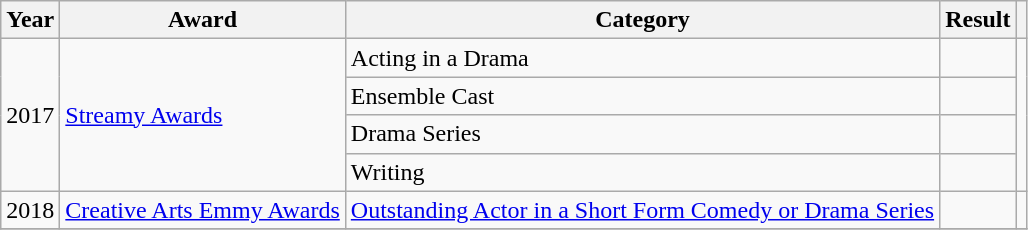<table class="wikitable">
<tr>
<th>Year</th>
<th>Award</th>
<th>Category</th>
<th>Result</th>
<th></th>
</tr>
<tr>
<td rowspan="4">2017</td>
<td rowspan="4"><a href='#'>Streamy Awards</a></td>
<td>Acting in a Drama</td>
<td></td>
<td rowspan="4"></td>
</tr>
<tr>
<td>Ensemble Cast</td>
<td></td>
</tr>
<tr>
<td>Drama Series</td>
<td></td>
</tr>
<tr>
<td>Writing</td>
<td></td>
</tr>
<tr>
<td>2018</td>
<td><a href='#'>Creative Arts Emmy Awards</a></td>
<td><a href='#'>Outstanding Actor in a Short Form Comedy or Drama Series</a></td>
<td></td>
<td></td>
</tr>
<tr>
</tr>
</table>
